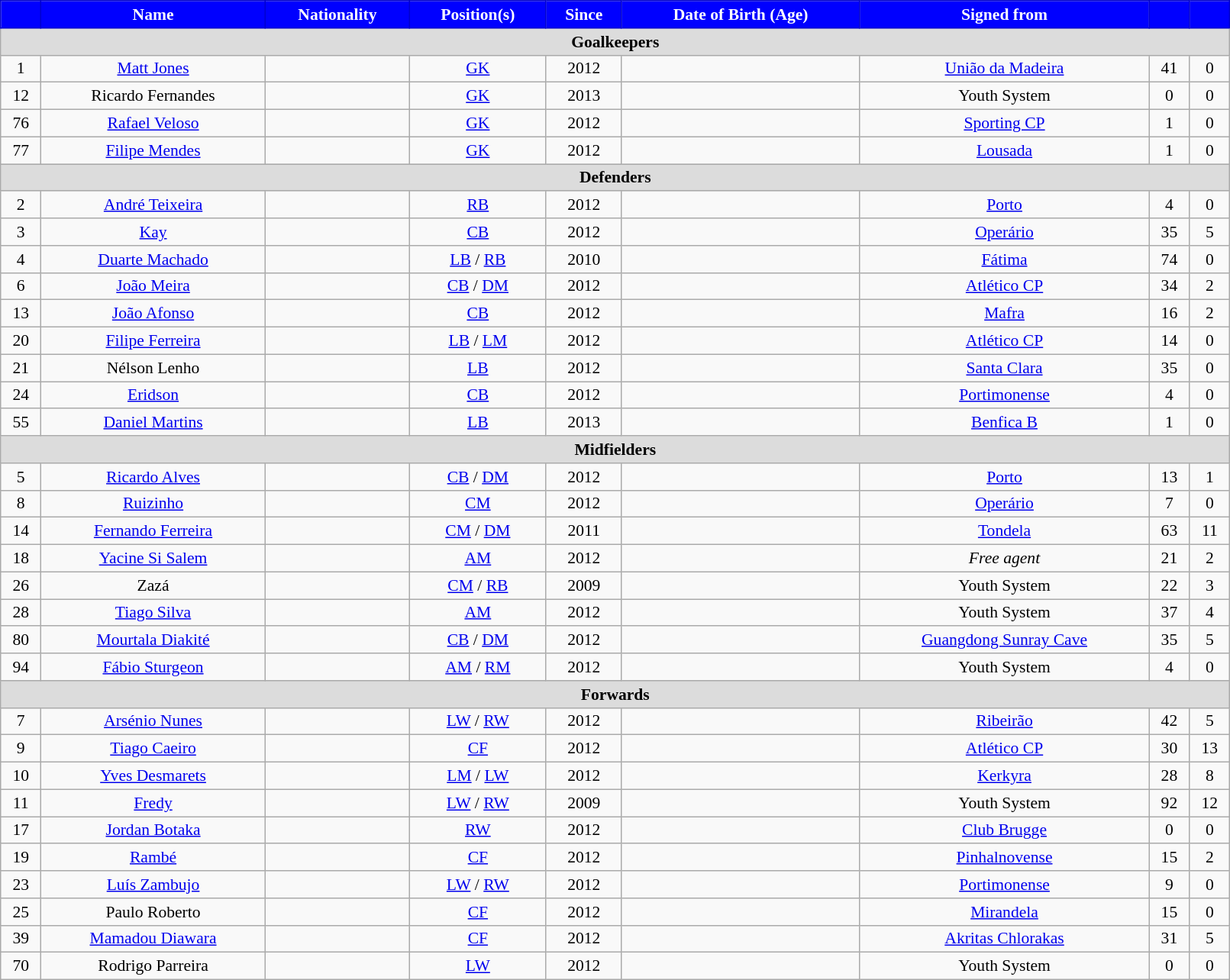<table class="wikitable" style="text-align:center; font-size:90%; width:85%;">
<tr>
<th style="background:blue; color:white; border:1px solid mediumblue; text-align:center;"></th>
<th style="background:blue; color:white; border:1px solid mediumblue; text-align:center;">Name</th>
<th style="background:blue; color:white; border:1px solid mediumblue; text-align:center;">Nationality</th>
<th style="background:blue; color:white; border:1px solid mediumblue; text-align:center;">Position(s)</th>
<th style="background:blue; color:white; border:1px solid mediumblue; text-align:center;">Since</th>
<th style="background:blue; color:white; border:1px solid mediumblue; text-align:center;">Date of Birth (Age)</th>
<th style="background:blue; color:white; border:1px solid mediumblue; text-align:center;">Signed from</th>
<th style="background:blue; color:white; border:1px solid mediumblue; text-align:center;"></th>
<th style="background:blue; color:white; border:1px solid mediumblue; text-align:center;"></th>
</tr>
<tr>
<th colspan="9" style="background:#dcdcdc; text-align:center;">Goalkeepers</th>
</tr>
<tr>
<td>1</td>
<td><a href='#'>Matt Jones</a></td>
<td></td>
<td><a href='#'>GK</a></td>
<td>2012</td>
<td></td>
<td> <a href='#'>União da Madeira</a></td>
<td>41</td>
<td>0</td>
</tr>
<tr>
<td>12</td>
<td>Ricardo Fernandes</td>
<td></td>
<td><a href='#'>GK</a></td>
<td>2013</td>
<td></td>
<td> Youth System</td>
<td>0</td>
<td>0</td>
</tr>
<tr>
<td>76</td>
<td><a href='#'>Rafael Veloso</a></td>
<td></td>
<td><a href='#'>GK</a></td>
<td>2012</td>
<td></td>
<td> <a href='#'>Sporting CP</a></td>
<td>1</td>
<td>0</td>
</tr>
<tr>
<td>77</td>
<td><a href='#'>Filipe Mendes</a></td>
<td></td>
<td><a href='#'>GK</a></td>
<td>2012</td>
<td></td>
<td> <a href='#'>Lousada</a></td>
<td>1</td>
<td>0</td>
</tr>
<tr>
<th colspan="9" style="background:#dcdcdc; text-align:center;">Defenders</th>
</tr>
<tr>
<td>2</td>
<td><a href='#'>André Teixeira</a></td>
<td></td>
<td><a href='#'>RB</a></td>
<td>2012</td>
<td></td>
<td> <a href='#'>Porto</a></td>
<td>4</td>
<td>0</td>
</tr>
<tr>
<td>3</td>
<td><a href='#'>Kay</a></td>
<td></td>
<td><a href='#'>CB</a></td>
<td>2012</td>
<td></td>
<td> <a href='#'>Operário</a></td>
<td>35</td>
<td>5</td>
</tr>
<tr>
<td>4</td>
<td><a href='#'>Duarte Machado</a></td>
<td></td>
<td><a href='#'>LB</a> / <a href='#'>RB</a></td>
<td>2010</td>
<td></td>
<td> <a href='#'>Fátima</a></td>
<td>74</td>
<td>0</td>
</tr>
<tr>
<td>6</td>
<td><a href='#'>João Meira</a></td>
<td></td>
<td><a href='#'>CB</a> / <a href='#'>DM</a></td>
<td>2012</td>
<td></td>
<td> <a href='#'>Atlético CP</a></td>
<td>34</td>
<td>2</td>
</tr>
<tr>
<td>13</td>
<td><a href='#'>João Afonso</a></td>
<td></td>
<td><a href='#'>CB</a></td>
<td>2012</td>
<td></td>
<td> <a href='#'>Mafra</a></td>
<td>16</td>
<td>2</td>
</tr>
<tr>
<td>20</td>
<td><a href='#'>Filipe Ferreira</a></td>
<td></td>
<td><a href='#'>LB</a> / <a href='#'>LM</a></td>
<td>2012</td>
<td></td>
<td> <a href='#'>Atlético CP</a></td>
<td>14</td>
<td>0</td>
</tr>
<tr>
<td>21</td>
<td>Nélson Lenho</td>
<td></td>
<td><a href='#'>LB</a></td>
<td>2012</td>
<td></td>
<td> <a href='#'>Santa Clara</a></td>
<td>35</td>
<td>0</td>
</tr>
<tr>
<td>24</td>
<td><a href='#'>Eridson</a></td>
<td></td>
<td><a href='#'>CB</a></td>
<td>2012</td>
<td></td>
<td> <a href='#'>Portimonense</a></td>
<td>4</td>
<td>0</td>
</tr>
<tr>
<td>55</td>
<td><a href='#'>Daniel Martins</a></td>
<td></td>
<td><a href='#'>LB</a></td>
<td>2013</td>
<td></td>
<td> <a href='#'>Benfica B</a></td>
<td>1</td>
<td>0</td>
</tr>
<tr>
<th colspan="9" style="background:#dcdcdc; text-align:center;">Midfielders</th>
</tr>
<tr>
<td>5</td>
<td><a href='#'>Ricardo Alves</a></td>
<td></td>
<td><a href='#'>CB</a> / <a href='#'>DM</a></td>
<td>2012</td>
<td></td>
<td> <a href='#'>Porto</a></td>
<td>13</td>
<td>1</td>
</tr>
<tr>
<td>8</td>
<td><a href='#'>Ruizinho</a></td>
<td></td>
<td><a href='#'>CM</a></td>
<td>2012</td>
<td></td>
<td> <a href='#'>Operário</a></td>
<td>7</td>
<td>0</td>
</tr>
<tr>
<td>14</td>
<td><a href='#'>Fernando Ferreira</a></td>
<td></td>
<td><a href='#'>CM</a> / <a href='#'>DM</a></td>
<td>2011</td>
<td></td>
<td> <a href='#'>Tondela</a></td>
<td>63</td>
<td>11</td>
</tr>
<tr>
<td>18</td>
<td><a href='#'>Yacine Si Salem</a></td>
<td></td>
<td><a href='#'>AM</a></td>
<td>2012</td>
<td></td>
<td><em>Free agent</em></td>
<td>21</td>
<td>2</td>
</tr>
<tr>
<td>26</td>
<td>Zazá</td>
<td></td>
<td><a href='#'>CM</a> / <a href='#'>RB</a></td>
<td>2009</td>
<td></td>
<td> Youth System</td>
<td>22</td>
<td>3</td>
</tr>
<tr>
<td>28</td>
<td><a href='#'>Tiago Silva</a></td>
<td></td>
<td><a href='#'>AM</a></td>
<td>2012</td>
<td></td>
<td> Youth System</td>
<td>37</td>
<td>4</td>
</tr>
<tr>
<td>80</td>
<td><a href='#'>Mourtala Diakité</a></td>
<td></td>
<td><a href='#'>CB</a> / <a href='#'>DM</a></td>
<td>2012</td>
<td></td>
<td> <a href='#'>Guangdong Sunray Cave</a></td>
<td>35</td>
<td>5</td>
</tr>
<tr>
<td>94</td>
<td><a href='#'>Fábio Sturgeon</a></td>
<td></td>
<td><a href='#'>AM</a> / <a href='#'>RM</a></td>
<td>2012</td>
<td></td>
<td> Youth System</td>
<td>4</td>
<td>0</td>
</tr>
<tr>
<th colspan="9" style="background:#dcdcdc; text-align:center;">Forwards</th>
</tr>
<tr>
<td>7</td>
<td><a href='#'>Arsénio Nunes</a></td>
<td></td>
<td><a href='#'>LW</a> / <a href='#'>RW</a></td>
<td>2012</td>
<td></td>
<td> <a href='#'>Ribeirão</a></td>
<td>42</td>
<td>5</td>
</tr>
<tr>
<td>9</td>
<td><a href='#'>Tiago Caeiro</a></td>
<td></td>
<td><a href='#'>CF</a></td>
<td>2012</td>
<td></td>
<td> <a href='#'>Atlético CP</a></td>
<td>30</td>
<td>13</td>
</tr>
<tr>
<td>10</td>
<td><a href='#'>Yves Desmarets</a></td>
<td></td>
<td><a href='#'>LM</a> / <a href='#'>LW</a></td>
<td>2012</td>
<td></td>
<td> <a href='#'>Kerkyra</a></td>
<td>28</td>
<td>8</td>
</tr>
<tr>
<td>11</td>
<td><a href='#'>Fredy</a></td>
<td></td>
<td><a href='#'>LW</a> / <a href='#'>RW</a></td>
<td>2009</td>
<td></td>
<td> Youth System</td>
<td>92</td>
<td>12</td>
</tr>
<tr>
<td>17</td>
<td><a href='#'>Jordan Botaka</a></td>
<td></td>
<td><a href='#'>RW</a></td>
<td>2012</td>
<td></td>
<td> <a href='#'>Club Brugge</a></td>
<td>0</td>
<td>0</td>
</tr>
<tr>
<td>19</td>
<td><a href='#'>Rambé</a></td>
<td></td>
<td><a href='#'>CF</a></td>
<td>2012</td>
<td></td>
<td> <a href='#'>Pinhalnovense</a></td>
<td>15</td>
<td>2</td>
</tr>
<tr>
<td>23</td>
<td><a href='#'>Luís Zambujo</a></td>
<td></td>
<td><a href='#'>LW</a> / <a href='#'>RW</a></td>
<td>2012</td>
<td></td>
<td> <a href='#'>Portimonense</a></td>
<td>9</td>
<td>0</td>
</tr>
<tr>
<td>25</td>
<td>Paulo Roberto</td>
<td></td>
<td><a href='#'>CF</a></td>
<td>2012</td>
<td></td>
<td> <a href='#'>Mirandela</a></td>
<td>15</td>
<td>0</td>
</tr>
<tr>
<td>39</td>
<td><a href='#'>Mamadou Diawara</a></td>
<td></td>
<td><a href='#'>CF</a></td>
<td>2012</td>
<td></td>
<td> <a href='#'>Akritas Chlorakas</a></td>
<td>31</td>
<td>5</td>
</tr>
<tr>
<td>70</td>
<td>Rodrigo Parreira</td>
<td></td>
<td><a href='#'>LW</a></td>
<td>2012</td>
<td></td>
<td> Youth System</td>
<td>0</td>
<td>0</td>
</tr>
</table>
